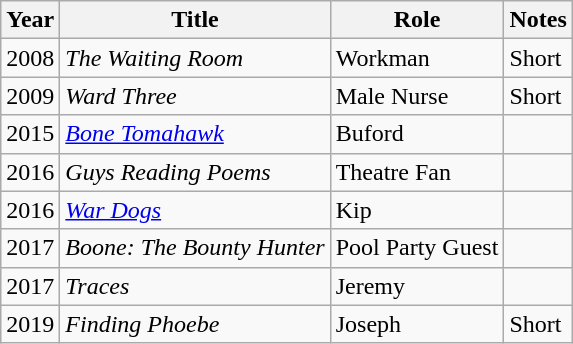<table class="wikitable sortable">
<tr>
<th>Year</th>
<th>Title</th>
<th>Role</th>
<th class="unsortable">Notes</th>
</tr>
<tr>
<td>2008</td>
<td><em>The Waiting Room</em></td>
<td>Workman</td>
<td>Short</td>
</tr>
<tr>
<td>2009</td>
<td><em>Ward Three</em></td>
<td>Male Nurse</td>
<td>Short</td>
</tr>
<tr>
<td>2015</td>
<td><em><a href='#'>Bone Tomahawk</a></em></td>
<td>Buford</td>
<td></td>
</tr>
<tr>
<td>2016</td>
<td><em>Guys Reading Poems</em></td>
<td>Theatre Fan</td>
<td></td>
</tr>
<tr>
<td>2016</td>
<td><em><a href='#'>War Dogs</a></em></td>
<td>Kip</td>
<td></td>
</tr>
<tr>
<td>2017</td>
<td><em>Boone: The Bounty Hunter</em></td>
<td>Pool Party Guest</td>
<td></td>
</tr>
<tr>
<td>2017</td>
<td><em>Traces</em></td>
<td>Jeremy</td>
<td></td>
</tr>
<tr>
<td>2019</td>
<td><em>Finding Phoebe</em></td>
<td>Joseph</td>
<td>Short</td>
</tr>
</table>
